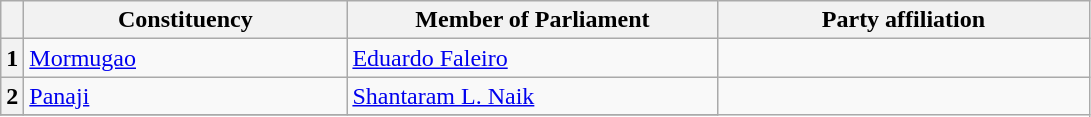<table class="wikitable sortable">
<tr style="text-align:center;">
<th></th>
<th style="width:13em">Constituency</th>
<th style="width:15em">Member of Parliament</th>
<th colspan="2" style="width:15em">Party affiliation</th>
</tr>
<tr>
<th>1</th>
<td><a href='#'>Mormugao</a></td>
<td><a href='#'>Eduardo Faleiro</a></td>
<td></td>
</tr>
<tr>
<th>2</th>
<td><a href='#'>Panaji</a></td>
<td><a href='#'>Shantaram L. Naik</a></td>
</tr>
<tr>
</tr>
</table>
